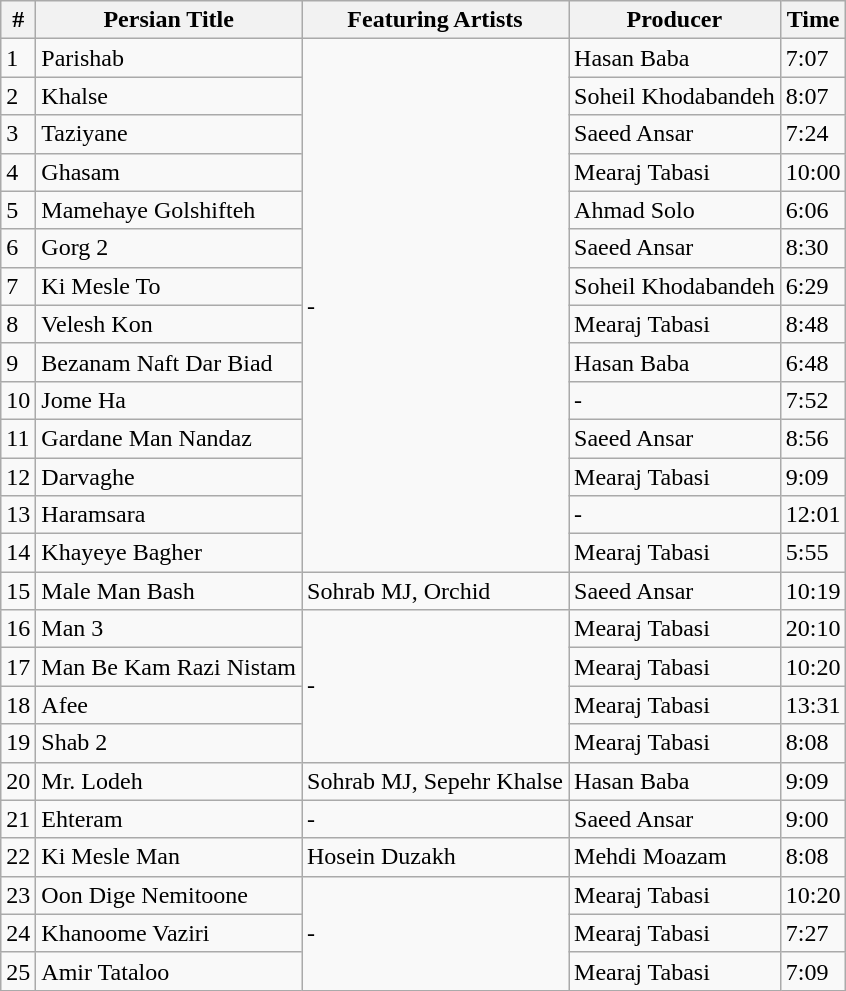<table class="wikitable">
<tr>
<th>#</th>
<th>Persian Title</th>
<th>Featuring Artists</th>
<th>Producer</th>
<th>Time</th>
</tr>
<tr>
<td>1</td>
<td>Parishab</td>
<td rowspan="14">-</td>
<td>Hasan Baba</td>
<td>7:07</td>
</tr>
<tr>
<td>2</td>
<td>Khalse</td>
<td>Soheil Khodabandeh</td>
<td>8:07</td>
</tr>
<tr>
<td>3</td>
<td>Taziyane</td>
<td>Saeed Ansar</td>
<td>7:24</td>
</tr>
<tr>
<td>4</td>
<td>Ghasam</td>
<td>Mearaj Tabasi</td>
<td>10:00</td>
</tr>
<tr>
<td>5</td>
<td>Mamehaye Golshifteh</td>
<td>Ahmad Solo</td>
<td>6:06</td>
</tr>
<tr>
<td>6</td>
<td>Gorg 2</td>
<td>Saeed Ansar</td>
<td>8:30</td>
</tr>
<tr>
<td>7</td>
<td>Ki Mesle To</td>
<td>Soheil Khodabandeh</td>
<td>6:29</td>
</tr>
<tr>
<td>8</td>
<td>Velesh Kon</td>
<td>Mearaj Tabasi</td>
<td>8:48</td>
</tr>
<tr>
<td>9</td>
<td>Bezanam Naft Dar Biad</td>
<td>Hasan Baba</td>
<td>6:48</td>
</tr>
<tr>
<td>10</td>
<td>Jome Ha</td>
<td>-</td>
<td>7:52</td>
</tr>
<tr>
<td>11</td>
<td>Gardane Man Nandaz</td>
<td>Saeed Ansar</td>
<td>8:56</td>
</tr>
<tr>
<td>12</td>
<td>Darvaghe</td>
<td>Mearaj Tabasi</td>
<td>9:09</td>
</tr>
<tr>
<td>13</td>
<td>Haramsara</td>
<td>-</td>
<td>12:01</td>
</tr>
<tr>
<td>14</td>
<td>Khayeye Bagher</td>
<td>Mearaj Tabasi</td>
<td>5:55</td>
</tr>
<tr>
<td>15</td>
<td>Male Man Bash</td>
<td>Sohrab MJ, Orchid</td>
<td>Saeed Ansar</td>
<td>10:19</td>
</tr>
<tr>
<td>16</td>
<td>Man 3</td>
<td rowspan="4">-</td>
<td>Mearaj Tabasi</td>
<td>20:10</td>
</tr>
<tr>
<td>17</td>
<td>Man Be Kam Razi Nistam</td>
<td>Mearaj Tabasi</td>
<td>10:20</td>
</tr>
<tr>
<td>18</td>
<td>Afee</td>
<td>Mearaj Tabasi</td>
<td>13:31</td>
</tr>
<tr>
<td>19</td>
<td>Shab 2</td>
<td>Mearaj Tabasi</td>
<td>8:08</td>
</tr>
<tr>
<td>20</td>
<td>Mr. Lodeh</td>
<td>Sohrab MJ, Sepehr Khalse</td>
<td>Hasan Baba</td>
<td>9:09</td>
</tr>
<tr>
<td>21</td>
<td>Ehteram</td>
<td>-</td>
<td>Saeed Ansar</td>
<td>9:00</td>
</tr>
<tr>
<td>22</td>
<td>Ki Mesle Man</td>
<td>Hosein Duzakh</td>
<td>Mehdi Moazam</td>
<td>8:08</td>
</tr>
<tr>
<td>23</td>
<td>Oon Dige Nemitoone</td>
<td rowspan="3">-</td>
<td>Mearaj Tabasi</td>
<td>10:20</td>
</tr>
<tr>
<td>24</td>
<td>Khanoome Vaziri</td>
<td>Mearaj Tabasi</td>
<td>7:27</td>
</tr>
<tr>
<td>25</td>
<td>Amir Tataloo</td>
<td>Mearaj Tabasi</td>
<td>7:09</td>
</tr>
</table>
